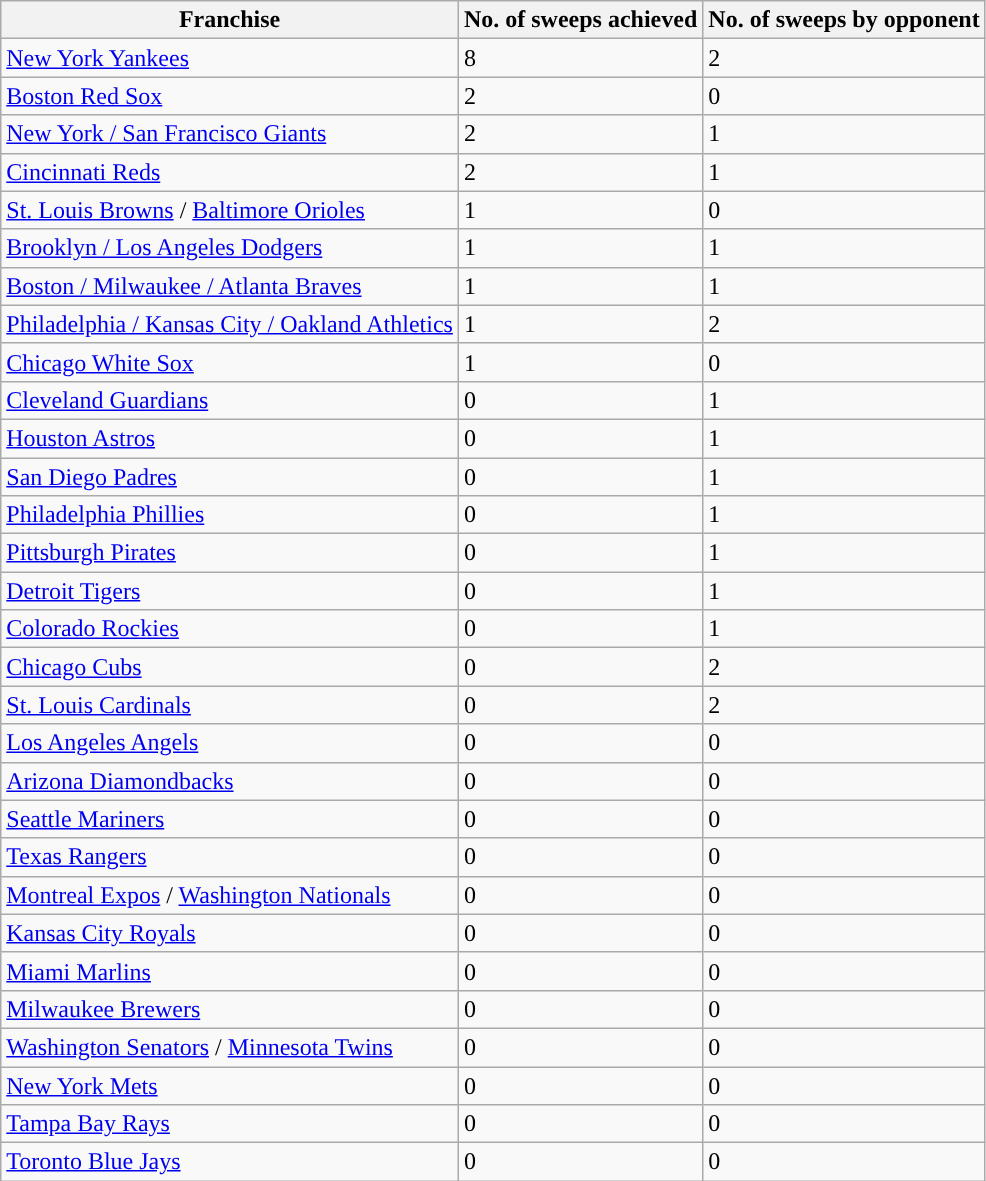<table class="wikitable sortable plainrowheaders">
<tr>
<th scope="col">Franchise</th>
<th scope="col">No. of sweeps achieved</th>
<th scope="col">No. of sweeps by opponent</th>
</tr>
<tr>
<td><a href='#'>New York Yankees</a></td>
<td>8</td>
<td>2</td>
</tr>
<tr>
<td><a href='#'>Boston Red Sox</a></td>
<td>2</td>
<td>0</td>
</tr>
<tr>
<td><a href='#'>New York / San Francisco Giants</a></td>
<td>2</td>
<td>1</td>
</tr>
<tr>
<td><a href='#'>Cincinnati Reds</a></td>
<td>2</td>
<td>1</td>
</tr>
<tr>
<td><a href='#'>St. Louis Browns</a> / <a href='#'>Baltimore Orioles</a></td>
<td>1</td>
<td>0</td>
</tr>
<tr>
<td><a href='#'>Brooklyn / Los Angeles Dodgers</a></td>
<td>1</td>
<td>1</td>
</tr>
<tr>
<td><a href='#'>Boston / Milwaukee / Atlanta Braves</a></td>
<td>1</td>
<td>1</td>
</tr>
<tr>
<td><a href='#'>Philadelphia / Kansas City / Oakland Athletics</a></td>
<td>1</td>
<td>2</td>
</tr>
<tr>
<td><a href='#'>Chicago White Sox</a></td>
<td>1</td>
<td>0</td>
</tr>
<tr>
<td><a href='#'>Cleveland Guardians</a></td>
<td>0</td>
<td>1</td>
</tr>
<tr>
<td><a href='#'>Houston Astros</a></td>
<td>0</td>
<td>1</td>
</tr>
<tr>
<td><a href='#'>San Diego Padres</a></td>
<td>0</td>
<td>1</td>
</tr>
<tr>
<td><a href='#'>Philadelphia Phillies</a></td>
<td>0</td>
<td>1</td>
</tr>
<tr>
<td><a href='#'>Pittsburgh Pirates</a></td>
<td>0</td>
<td>1</td>
</tr>
<tr>
<td><a href='#'>Detroit Tigers</a></td>
<td>0</td>
<td>1</td>
</tr>
<tr>
<td><a href='#'>Colorado Rockies</a></td>
<td>0</td>
<td>1</td>
</tr>
<tr>
<td><a href='#'>Chicago Cubs</a></td>
<td>0</td>
<td>2</td>
</tr>
<tr>
<td><a href='#'>St. Louis Cardinals</a></td>
<td>0</td>
<td>2</td>
</tr>
<tr>
<td><a href='#'>Los Angeles Angels</a></td>
<td>0</td>
<td>0</td>
</tr>
<tr>
<td><a href='#'>Arizona Diamondbacks</a></td>
<td>0</td>
<td>0</td>
</tr>
<tr>
<td><a href='#'>Seattle Mariners</a></td>
<td>0</td>
<td>0</td>
</tr>
<tr>
<td><a href='#'>Texas Rangers</a></td>
<td>0</td>
<td>0</td>
</tr>
<tr>
<td><a href='#'>Montreal Expos</a> / <a href='#'>Washington Nationals</a></td>
<td>0</td>
<td>0</td>
</tr>
<tr>
<td><a href='#'>Kansas City Royals</a></td>
<td>0</td>
<td>0</td>
</tr>
<tr>
<td><a href='#'>Miami Marlins</a></td>
<td>0</td>
<td>0</td>
</tr>
<tr>
<td><a href='#'>Milwaukee Brewers</a></td>
<td>0</td>
<td>0</td>
</tr>
<tr>
<td><a href='#'>Washington Senators</a> / <a href='#'>Minnesota Twins</a></td>
<td>0</td>
<td>0</td>
</tr>
<tr>
<td><a href='#'>New York Mets</a></td>
<td>0</td>
<td>0</td>
</tr>
<tr>
<td><a href='#'>Tampa Bay Rays</a></td>
<td>0</td>
<td>0</td>
</tr>
<tr>
<td><a href='#'>Toronto Blue Jays</a></td>
<td>0</td>
<td>0</td>
</tr>
</table>
